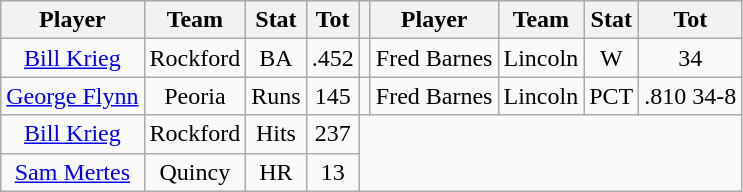<table class="wikitable" style="text-align:center">
<tr>
<th>Player</th>
<th>Team</th>
<th>Stat</th>
<th>Tot</th>
<th></th>
<th>Player</th>
<th>Team</th>
<th>Stat</th>
<th>Tot</th>
</tr>
<tr>
<td><a href='#'>Bill Krieg</a></td>
<td>Rockford</td>
<td>BA</td>
<td>.452</td>
<td></td>
<td>Fred Barnes</td>
<td>Lincoln</td>
<td>W</td>
<td>34</td>
</tr>
<tr>
<td><a href='#'>George Flynn</a></td>
<td>Peoria</td>
<td>Runs</td>
<td>145</td>
<td></td>
<td>Fred Barnes</td>
<td>Lincoln</td>
<td>PCT</td>
<td>.810 34-8</td>
</tr>
<tr>
<td><a href='#'>Bill Krieg</a></td>
<td>Rockford</td>
<td>Hits</td>
<td>237</td>
</tr>
<tr>
<td><a href='#'>Sam Mertes</a></td>
<td>Quincy</td>
<td>HR</td>
<td>13</td>
</tr>
</table>
